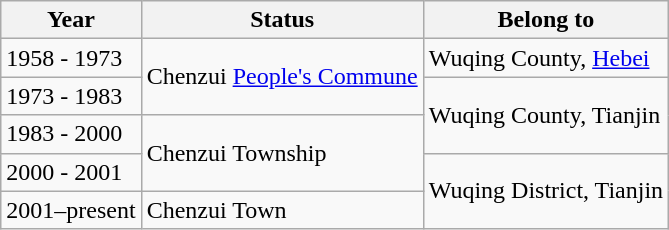<table class="wikitable">
<tr>
<th>Year</th>
<th>Status</th>
<th>Belong to</th>
</tr>
<tr>
<td>1958 - 1973</td>
<td rowspan="2">Chenzui <a href='#'>People's Commune</a></td>
<td>Wuqing County, <a href='#'>Hebei</a></td>
</tr>
<tr>
<td>1973 - 1983</td>
<td rowspan="2">Wuqing County, Tianjin</td>
</tr>
<tr>
<td>1983 - 2000</td>
<td rowspan="2">Chenzui Township</td>
</tr>
<tr>
<td>2000 - 2001</td>
<td rowspan="2">Wuqing District, Tianjin</td>
</tr>
<tr>
<td>2001–present</td>
<td>Chenzui Town</td>
</tr>
</table>
